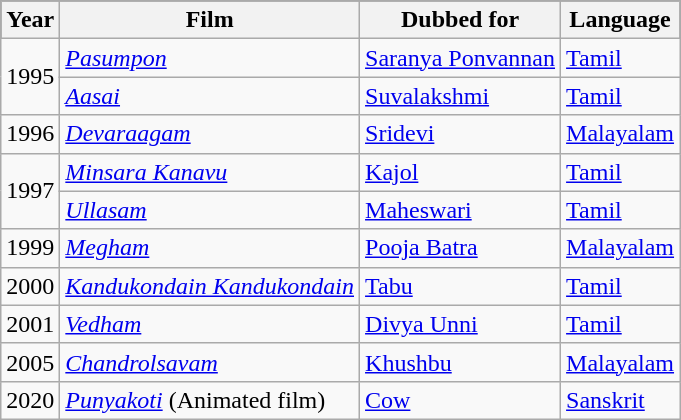<table class="wikitable sortable">
<tr style="background:#000;">
<th>Year</th>
<th>Film</th>
<th>Dubbed for</th>
<th>Language</th>
</tr>
<tr>
<td rowspan="2">1995</td>
<td><em><a href='#'>Pasumpon</a></em></td>
<td><a href='#'>Saranya Ponvannan</a></td>
<td><a href='#'>Tamil</a></td>
</tr>
<tr>
<td><em><a href='#'>Aasai</a></em></td>
<td><a href='#'>Suvalakshmi</a></td>
<td><a href='#'>Tamil</a></td>
</tr>
<tr>
<td>1996</td>
<td><em><a href='#'>Devaraagam</a></em></td>
<td><a href='#'>Sridevi</a></td>
<td><a href='#'>Malayalam</a></td>
</tr>
<tr>
<td rowspan="2">1997</td>
<td><em><a href='#'>Minsara Kanavu</a></em></td>
<td><a href='#'>Kajol</a></td>
<td><a href='#'>Tamil</a></td>
</tr>
<tr>
<td><em><a href='#'>Ullasam</a></em></td>
<td><a href='#'>Maheswari</a></td>
<td><a href='#'>Tamil</a></td>
</tr>
<tr>
<td>1999</td>
<td><em><a href='#'>Megham</a></em></td>
<td><a href='#'>Pooja Batra</a></td>
<td><a href='#'>Malayalam</a></td>
</tr>
<tr>
<td>2000</td>
<td><em><a href='#'>Kandukondain Kandukondain</a></em></td>
<td><a href='#'>Tabu</a></td>
<td><a href='#'>Tamil</a></td>
</tr>
<tr>
<td>2001</td>
<td><em><a href='#'>Vedham</a></em></td>
<td><a href='#'>Divya Unni</a></td>
<td><a href='#'>Tamil</a></td>
</tr>
<tr>
<td>2005</td>
<td><em><a href='#'>Chandrolsavam</a></em></td>
<td><a href='#'>Khushbu</a></td>
<td><a href='#'>Malayalam</a></td>
</tr>
<tr>
<td>2020</td>
<td><em><a href='#'>Punyakoti</a></em> (Animated film)</td>
<td><a href='#'>Cow</a></td>
<td><a href='#'>Sanskrit</a></td>
</tr>
</table>
